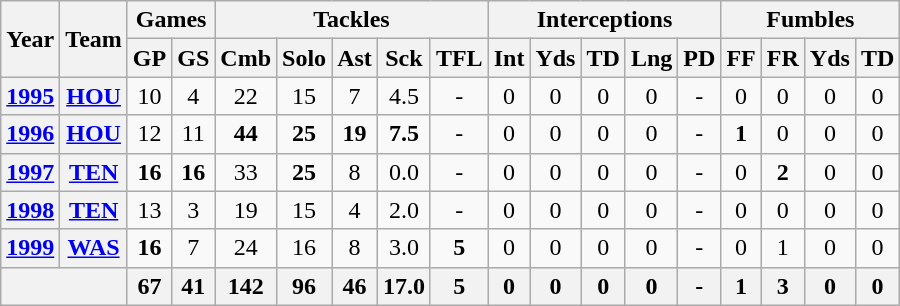<table class="wikitable" style="text-align:center">
<tr>
<th rowspan="2">Year</th>
<th rowspan="2">Team</th>
<th colspan="2">Games</th>
<th colspan="5">Tackles</th>
<th colspan="5">Interceptions</th>
<th colspan="4">Fumbles</th>
</tr>
<tr>
<th>GP</th>
<th>GS</th>
<th>Cmb</th>
<th>Solo</th>
<th>Ast</th>
<th>Sck</th>
<th>TFL</th>
<th>Int</th>
<th>Yds</th>
<th>TD</th>
<th>Lng</th>
<th>PD</th>
<th>FF</th>
<th>FR</th>
<th>Yds</th>
<th>TD</th>
</tr>
<tr>
<th><a href='#'>1995</a></th>
<th><a href='#'>HOU</a></th>
<td>10</td>
<td>4</td>
<td>22</td>
<td>15</td>
<td>7</td>
<td>4.5</td>
<td>-</td>
<td>0</td>
<td>0</td>
<td>0</td>
<td>0</td>
<td>-</td>
<td>0</td>
<td>0</td>
<td>0</td>
<td>0</td>
</tr>
<tr>
<th><a href='#'>1996</a></th>
<th><a href='#'>HOU</a></th>
<td>12</td>
<td>11</td>
<td><strong>44</strong></td>
<td><strong>25</strong></td>
<td><strong>19</strong></td>
<td><strong>7.5</strong></td>
<td>-</td>
<td>0</td>
<td>0</td>
<td>0</td>
<td>0</td>
<td>-</td>
<td><strong>1</strong></td>
<td>0</td>
<td>0</td>
<td>0</td>
</tr>
<tr>
<th><a href='#'>1997</a></th>
<th><a href='#'>TEN</a></th>
<td><strong>16</strong></td>
<td><strong>16</strong></td>
<td>33</td>
<td><strong>25</strong></td>
<td>8</td>
<td>0.0</td>
<td>-</td>
<td>0</td>
<td>0</td>
<td>0</td>
<td>0</td>
<td>-</td>
<td>0</td>
<td><strong>2</strong></td>
<td>0</td>
<td>0</td>
</tr>
<tr>
<th><a href='#'>1998</a></th>
<th><a href='#'>TEN</a></th>
<td>13</td>
<td>3</td>
<td>19</td>
<td>15</td>
<td>4</td>
<td>2.0</td>
<td>-</td>
<td>0</td>
<td>0</td>
<td>0</td>
<td>0</td>
<td>-</td>
<td>0</td>
<td>0</td>
<td>0</td>
<td>0</td>
</tr>
<tr>
<th><a href='#'>1999</a></th>
<th><a href='#'>WAS</a></th>
<td><strong>16</strong></td>
<td>7</td>
<td>24</td>
<td>16</td>
<td>8</td>
<td>3.0</td>
<td><strong>5</strong></td>
<td>0</td>
<td>0</td>
<td>0</td>
<td>0</td>
<td>-</td>
<td>0</td>
<td>1</td>
<td>0</td>
<td>0</td>
</tr>
<tr>
<th colspan="2"></th>
<th>67</th>
<th>41</th>
<th>142</th>
<th>96</th>
<th>46</th>
<th>17.0</th>
<th>5</th>
<th>0</th>
<th>0</th>
<th>0</th>
<th>0</th>
<th>-</th>
<th>1</th>
<th>3</th>
<th>0</th>
<th>0</th>
</tr>
</table>
